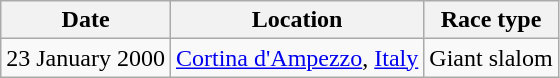<table class="wikitable">
<tr>
<th>Date</th>
<th>Location</th>
<th>Race type</th>
</tr>
<tr>
<td>23 January 2000</td>
<td><a href='#'>Cortina d'Ampezzo</a>, <a href='#'>Italy</a></td>
<td>Giant slalom</td>
</tr>
</table>
